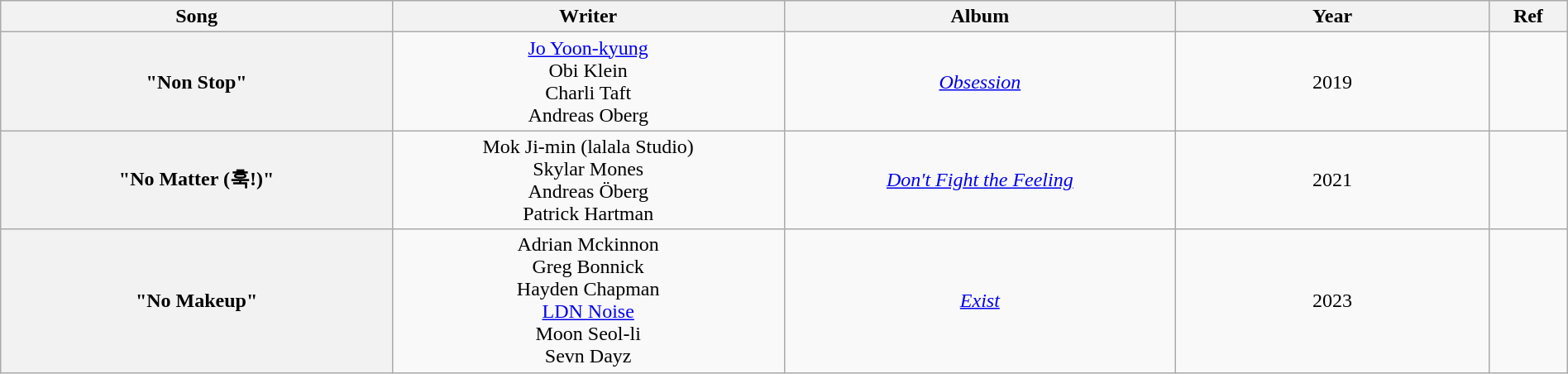<table class="wikitable" style="text-align:center; width:100%">
<tr>
<th style="width:25%">Song</th>
<th style="width:25%">Writer</th>
<th style="width:25%">Album</th>
<th style="width:20%">Year</th>
<th style="width:5%">Ref</th>
</tr>
<tr>
<th scope="row">"Non Stop"</th>
<td><a href='#'>Jo Yoon-kyung</a><br>Obi Klein<br>Charli Taft<br>Andreas Oberg</td>
<td><em><a href='#'>Obsession</a></em></td>
<td>2019</td>
<td></td>
</tr>
<tr>
<th scope="row">"No Matter (훅!)"</th>
<td>Mok Ji-min (lalala Studio)<br>Skylar Mones<br>Andreas Öberg<br>Patrick Hartman</td>
<td><em><a href='#'>Don't Fight the Feeling</a></em></td>
<td>2021</td>
<td></td>
</tr>
<tr>
<th scope="row">"No Makeup"</th>
<td>Adrian Mckinnon<br>Greg Bonnick<br>Hayden Chapman<br><a href='#'>LDN Noise</a><br>Moon Seol-li<br>Sevn Dayz</td>
<td><em><a href='#'>Exist</a></em></td>
<td>2023</td>
<td></td>
</tr>
</table>
